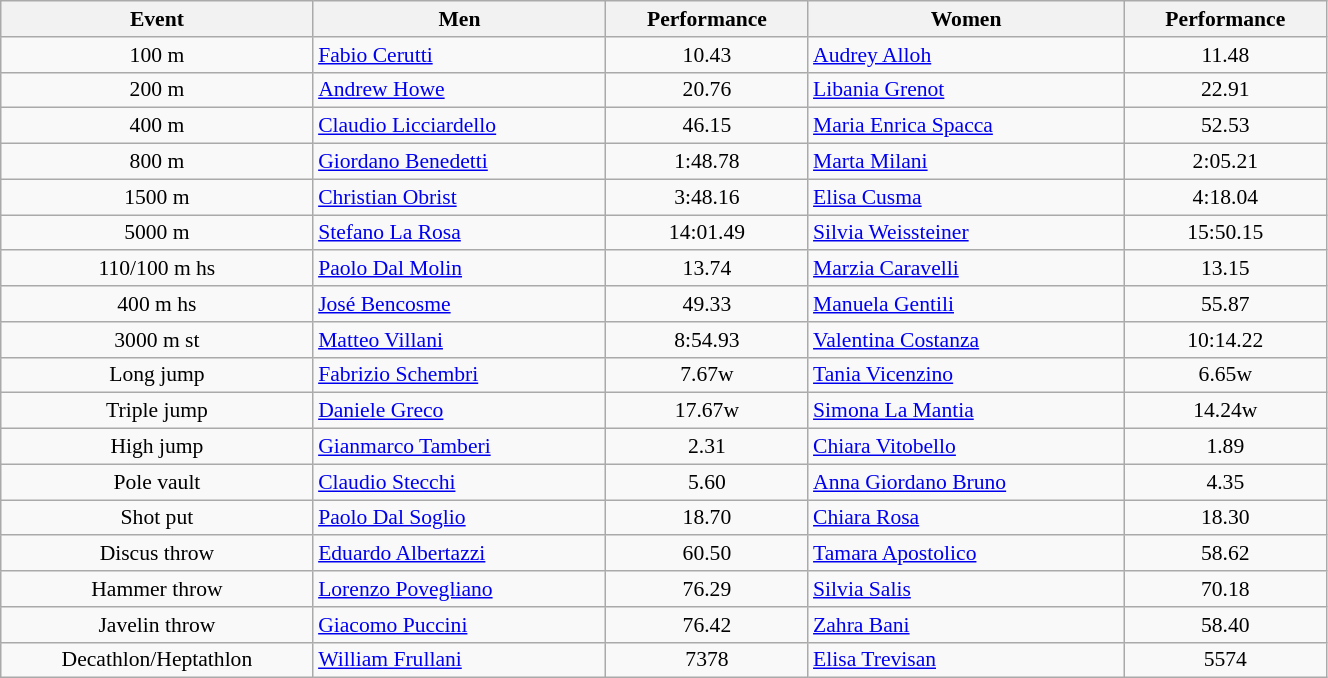<table class="wikitable" width=70% style="font-size:90%; text-align:center;">
<tr>
<th>Event</th>
<th>Men</th>
<th>Performance</th>
<th>Women</th>
<th>Performance</th>
</tr>
<tr>
<td>100 m</td>
<td align=left><a href='#'>Fabio Cerutti</a></td>
<td>10.43</td>
<td align=left><a href='#'>Audrey Alloh</a></td>
<td>11.48</td>
</tr>
<tr>
<td>200 m</td>
<td align=left><a href='#'>Andrew Howe</a></td>
<td>20.76</td>
<td align=left><a href='#'>Libania Grenot</a></td>
<td>22.91</td>
</tr>
<tr>
<td>400 m</td>
<td align=left><a href='#'>Claudio Licciardello</a></td>
<td>46.15</td>
<td align=left><a href='#'>Maria Enrica Spacca</a></td>
<td>52.53 </td>
</tr>
<tr>
<td>800 m</td>
<td align=left><a href='#'>Giordano Benedetti</a></td>
<td>1:48.78</td>
<td align=left><a href='#'>Marta Milani</a></td>
<td>2:05.21</td>
</tr>
<tr>
<td>1500 m</td>
<td align=left><a href='#'>Christian Obrist</a></td>
<td>3:48.16</td>
<td align=left><a href='#'>Elisa Cusma</a></td>
<td>4:18.04</td>
</tr>
<tr>
<td>5000 m</td>
<td align=left><a href='#'>Stefano La Rosa</a></td>
<td>14:01.49</td>
<td align=left><a href='#'>Silvia Weissteiner</a></td>
<td>15:50.15</td>
</tr>
<tr>
<td>110/100 m hs</td>
<td align=left><a href='#'>Paolo Dal Molin</a></td>
<td>13.74</td>
<td align=left><a href='#'>Marzia Caravelli</a></td>
<td>13.15</td>
</tr>
<tr>
<td>400 m hs</td>
<td align=left><a href='#'>José Bencosme</a></td>
<td>49.33 </td>
<td align=left><a href='#'>Manuela Gentili</a></td>
<td>55.87</td>
</tr>
<tr>
<td>3000 m st</td>
<td align=left><a href='#'>Matteo Villani</a></td>
<td>8:54.93</td>
<td align=left><a href='#'>Valentina Costanza</a></td>
<td>10:14.22</td>
</tr>
<tr>
<td>Long jump</td>
<td align=left><a href='#'>Fabrizio Schembri</a></td>
<td>7.67w</td>
<td align=left><a href='#'>Tania Vicenzino</a></td>
<td>6.65w</td>
</tr>
<tr>
<td>Triple jump</td>
<td align=left><a href='#'>Daniele Greco</a></td>
<td>17.67w</td>
<td align=left><a href='#'>Simona La Mantia</a></td>
<td>14.24w</td>
</tr>
<tr>
<td>High jump</td>
<td align=left><a href='#'>Gianmarco Tamberi</a></td>
<td>2.31 </td>
<td align=left><a href='#'>Chiara Vitobello</a></td>
<td>1.89</td>
</tr>
<tr>
<td>Pole vault</td>
<td align=left><a href='#'>Claudio Stecchi</a></td>
<td>5.60 </td>
<td align=left><a href='#'>Anna Giordano Bruno</a></td>
<td>4.35</td>
</tr>
<tr>
<td>Shot put</td>
<td align=left><a href='#'>Paolo Dal Soglio</a></td>
<td>18.70</td>
<td align=left><a href='#'>Chiara Rosa</a></td>
<td>18.30</td>
</tr>
<tr>
<td>Discus throw</td>
<td align=left><a href='#'>Eduardo Albertazzi</a></td>
<td>60.50</td>
<td align=left><a href='#'>Tamara Apostolico</a></td>
<td>58.62</td>
</tr>
<tr>
<td>Hammer throw</td>
<td align=left><a href='#'>Lorenzo Povegliano</a></td>
<td>76.29</td>
<td align=left><a href='#'>Silvia Salis</a></td>
<td>70.18</td>
</tr>
<tr>
<td>Javelin throw</td>
<td align=left><a href='#'>Giacomo Puccini</a></td>
<td>76.42</td>
<td align=left><a href='#'>Zahra Bani</a></td>
<td>58.40</td>
</tr>
<tr>
<td>Decathlon/Heptathlon</td>
<td align=left><a href='#'>William Frullani</a></td>
<td>7378</td>
<td align=left><a href='#'>Elisa Trevisan</a></td>
<td>5574</td>
</tr>
</table>
